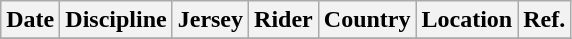<table class="wikitable sortable">
<tr>
<th>Date</th>
<th>Discipline</th>
<th>Jersey</th>
<th>Rider</th>
<th>Country</th>
<th>Location</th>
<th class="unsortable">Ref.</th>
</tr>
<tr>
</tr>
</table>
